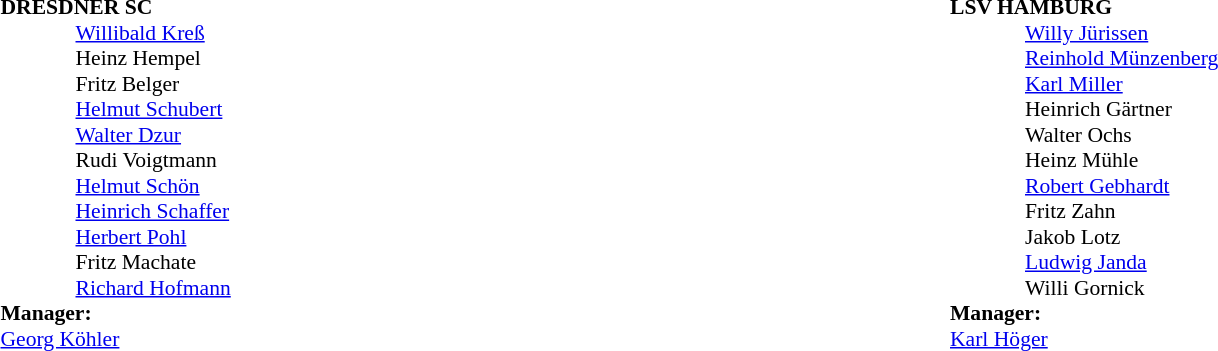<table width="100%">
<tr>
<td valign="top" width="50%"><br><table style="font-size: 90%" cellspacing="0" cellpadding="0">
<tr>
<td colspan="4"><strong>DRESDNER SC</strong></td>
</tr>
<tr>
<th width="25"></th>
<th width="25"></th>
</tr>
<tr>
<td></td>
<td><strong></strong></td>
<td> <a href='#'>Willibald Kreß</a></td>
</tr>
<tr>
<td></td>
<td><strong></strong></td>
<td> Heinz Hempel</td>
</tr>
<tr>
<td></td>
<td><strong></strong></td>
<td> Fritz Belger</td>
</tr>
<tr>
<td></td>
<td><strong></strong></td>
<td> <a href='#'>Helmut Schubert</a></td>
</tr>
<tr>
<td></td>
<td><strong></strong></td>
<td> <a href='#'>Walter Dzur</a></td>
</tr>
<tr>
<td></td>
<td><strong></strong></td>
<td> Rudi Voigtmann</td>
</tr>
<tr>
<td></td>
<td><strong></strong></td>
<td> <a href='#'>Helmut Schön</a></td>
</tr>
<tr>
<td></td>
<td><strong></strong></td>
<td> <a href='#'>Heinrich Schaffer</a></td>
</tr>
<tr>
<td></td>
<td><strong></strong></td>
<td> <a href='#'>Herbert Pohl</a></td>
</tr>
<tr>
<td></td>
<td><strong></strong></td>
<td> Fritz Machate</td>
</tr>
<tr>
<td></td>
<td><strong></strong></td>
<td> <a href='#'>Richard Hofmann</a></td>
</tr>
<tr>
<td colspan=4><strong>Manager:</strong></td>
</tr>
<tr>
<td colspan="4"> <a href='#'>Georg Köhler</a></td>
</tr>
</table>
</td>
<td valign="top"></td>
<td valign="top" width="50%"><br><table style="font-size: 90%" cellspacing="0" cellpadding="0">
<tr>
<td colspan="4"><strong>LSV HAMBURG</strong></td>
</tr>
<tr>
<th width="25"></th>
<th width="25"></th>
</tr>
<tr>
<td></td>
<td><strong></strong></td>
<td> <a href='#'>Willy Jürissen</a></td>
</tr>
<tr>
<td></td>
<td><strong></strong></td>
<td> <a href='#'>Reinhold Münzenberg</a></td>
</tr>
<tr>
<td></td>
<td><strong></strong></td>
<td> <a href='#'>Karl Miller</a></td>
</tr>
<tr>
<td></td>
<td><strong></strong></td>
<td> Heinrich Gärtner</td>
</tr>
<tr>
<td></td>
<td><strong></strong></td>
<td> Walter Ochs</td>
</tr>
<tr>
<td></td>
<td><strong></strong></td>
<td> Heinz Mühle</td>
</tr>
<tr>
<td></td>
<td><strong></strong></td>
<td> <a href='#'>Robert Gebhardt</a></td>
</tr>
<tr>
<td></td>
<td><strong></strong></td>
<td> Fritz Zahn</td>
</tr>
<tr>
<td></td>
<td><strong></strong></td>
<td> Jakob Lotz</td>
</tr>
<tr>
<td></td>
<td><strong></strong></td>
<td> <a href='#'>Ludwig Janda</a></td>
</tr>
<tr>
<td></td>
<td><strong></strong></td>
<td> Willi Gornick</td>
</tr>
<tr>
<td colspan=4><strong>Manager:</strong></td>
</tr>
<tr>
<td colspan="4"> <a href='#'>Karl Höger</a></td>
</tr>
</table>
</td>
</tr>
</table>
